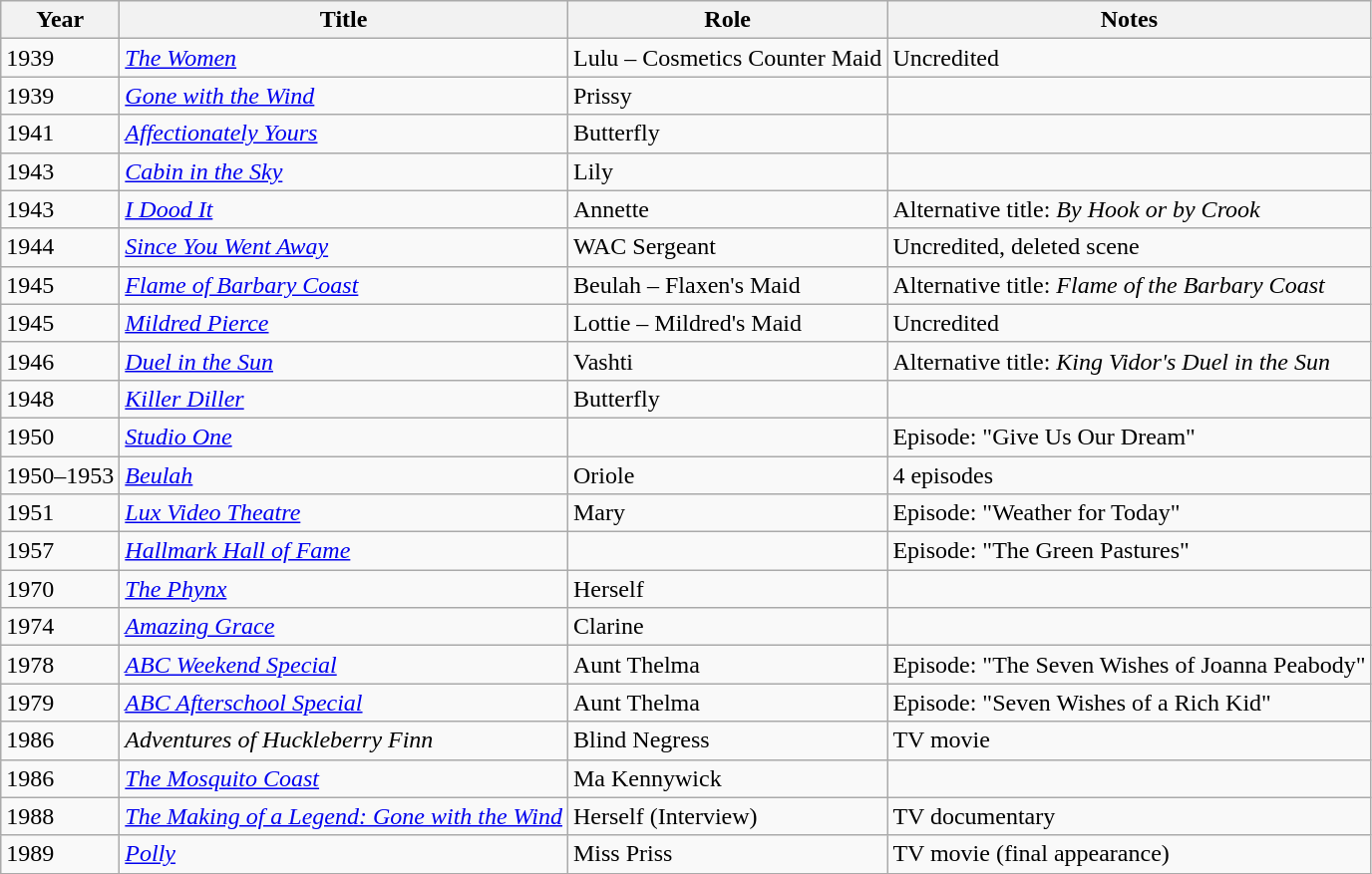<table class="wikitable sortable">
<tr>
<th>Year</th>
<th>Title</th>
<th>Role</th>
<th class="unsortable">Notes</th>
</tr>
<tr>
<td>1939</td>
<td><em><a href='#'>The Women</a></em></td>
<td>Lulu – Cosmetics Counter Maid</td>
<td>Uncredited</td>
</tr>
<tr>
<td>1939</td>
<td><em><a href='#'>Gone with the Wind</a></em></td>
<td>Prissy</td>
<td></td>
</tr>
<tr>
<td>1941</td>
<td><em><a href='#'>Affectionately Yours</a></em></td>
<td>Butterfly</td>
<td></td>
</tr>
<tr>
<td>1943</td>
<td><em><a href='#'>Cabin in the Sky</a></em></td>
<td>Lily</td>
<td></td>
</tr>
<tr>
<td>1943</td>
<td><em><a href='#'>I Dood It</a></em></td>
<td>Annette</td>
<td>Alternative title: <em>By Hook or by Crook</em></td>
</tr>
<tr>
<td>1944</td>
<td><em><a href='#'>Since You Went Away</a></em></td>
<td>WAC Sergeant</td>
<td>Uncredited, deleted scene</td>
</tr>
<tr>
<td>1945</td>
<td><em><a href='#'>Flame of Barbary Coast</a></em></td>
<td>Beulah – Flaxen's Maid</td>
<td>Alternative title: <em>Flame of the Barbary Coast</em></td>
</tr>
<tr>
<td>1945</td>
<td><em><a href='#'>Mildred Pierce</a></em></td>
<td>Lottie – Mildred's Maid</td>
<td>Uncredited</td>
</tr>
<tr>
<td>1946</td>
<td><em><a href='#'>Duel in the Sun</a></em></td>
<td>Vashti</td>
<td>Alternative title: <em>King Vidor's Duel in the Sun</em></td>
</tr>
<tr>
<td>1948</td>
<td><em><a href='#'>Killer Diller</a></em></td>
<td>Butterfly</td>
<td></td>
</tr>
<tr>
<td>1950</td>
<td><em><a href='#'>Studio One</a></em></td>
<td></td>
<td>Episode: "Give Us Our Dream"</td>
</tr>
<tr>
<td>1950–1953</td>
<td><em><a href='#'>Beulah</a></em></td>
<td>Oriole</td>
<td>4 episodes</td>
</tr>
<tr>
<td>1951</td>
<td><em><a href='#'>Lux Video Theatre</a></em></td>
<td>Mary</td>
<td>Episode: "Weather for Today"</td>
</tr>
<tr>
<td>1957</td>
<td><em><a href='#'>Hallmark Hall of Fame</a></em></td>
<td></td>
<td>Episode: "The Green Pastures"</td>
</tr>
<tr>
<td>1970</td>
<td><em><a href='#'>The Phynx</a></em></td>
<td>Herself</td>
<td></td>
</tr>
<tr>
<td>1974</td>
<td><em><a href='#'>Amazing Grace</a></em></td>
<td>Clarine</td>
<td></td>
</tr>
<tr>
<td>1978</td>
<td><em><a href='#'>ABC Weekend Special</a></em></td>
<td>Aunt Thelma</td>
<td>Episode: "The Seven Wishes of Joanna Peabody"</td>
</tr>
<tr>
<td>1979</td>
<td><em><a href='#'>ABC Afterschool Special</a></em></td>
<td>Aunt Thelma</td>
<td>Episode: "Seven Wishes of a Rich Kid"</td>
</tr>
<tr>
<td>1986</td>
<td><em>Adventures of Huckleberry Finn</em></td>
<td>Blind Negress</td>
<td>TV movie</td>
</tr>
<tr>
<td>1986</td>
<td><em><a href='#'>The Mosquito Coast</a></em></td>
<td>Ma Kennywick</td>
<td></td>
</tr>
<tr>
<td>1988</td>
<td><em><a href='#'>The Making of a Legend: Gone with the Wind</a></em></td>
<td>Herself (Interview)</td>
<td>TV documentary</td>
</tr>
<tr>
<td>1989</td>
<td><em><a href='#'>Polly</a></em></td>
<td>Miss Priss</td>
<td>TV movie (final appearance)</td>
</tr>
</table>
